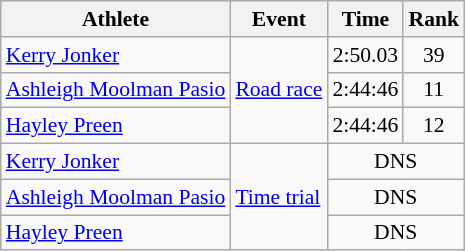<table class=wikitable style="font-size:90%;">
<tr>
<th>Athlete</th>
<th>Event</th>
<th>Time</th>
<th>Rank</th>
</tr>
<tr align=center>
<td align=left><a href='#'>Kerry Jonker</a></td>
<td align=left rowspan=3><a href='#'>Road race</a></td>
<td>2:50.03</td>
<td>39</td>
</tr>
<tr align=center>
<td align=left><a href='#'>Ashleigh Moolman Pasio</a></td>
<td>2:44:46</td>
<td>11</td>
</tr>
<tr align=center>
<td align=left><a href='#'>Hayley Preen</a></td>
<td>2:44:46</td>
<td>12</td>
</tr>
<tr align=center>
<td align=left><a href='#'>Kerry Jonker</a></td>
<td align=left rowspan=3><a href='#'>Time trial</a></td>
<td colspan=2>DNS</td>
</tr>
<tr align=center>
<td align=left><a href='#'>Ashleigh Moolman Pasio</a></td>
<td colspan=2>DNS</td>
</tr>
<tr align=center>
<td align=left><a href='#'>Hayley Preen</a></td>
<td colspan=2>DNS</td>
</tr>
</table>
